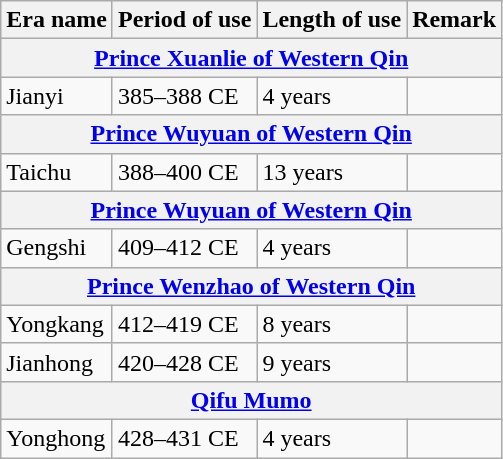<table class="wikitable">
<tr>
<th>Era name</th>
<th>Period of use</th>
<th>Length of use</th>
<th>Remark</th>
</tr>
<tr>
<th colspan="4"><a href='#'>Prince Xuanlie of Western Qin</a><br></th>
</tr>
<tr>
<td>Jianyi<br></td>
<td>385–388 CE</td>
<td>4 years</td>
<td></td>
</tr>
<tr>
<th colspan="4"><a href='#'>Prince Wuyuan of Western Qin</a><br></th>
</tr>
<tr>
<td>Taichu<br></td>
<td>388–400 CE</td>
<td>13 years</td>
<td></td>
</tr>
<tr>
<th colspan="4"><a href='#'>Prince Wuyuan of Western Qin</a><br></th>
</tr>
<tr>
<td>Gengshi<br></td>
<td>409–412 CE</td>
<td>4 years</td>
<td></td>
</tr>
<tr>
<th colspan="4"><a href='#'>Prince Wenzhao of Western Qin</a><br></th>
</tr>
<tr>
<td>Yongkang<br></td>
<td>412–419 CE</td>
<td>8 years</td>
<td></td>
</tr>
<tr>
<td>Jianhong<br></td>
<td>420–428 CE</td>
<td>9 years</td>
<td></td>
</tr>
<tr>
<th colspan="4"><a href='#'>Qifu Mumo</a><br></th>
</tr>
<tr>
<td>Yonghong<br></td>
<td>428–431 CE</td>
<td>4 years</td>
<td></td>
</tr>
</table>
